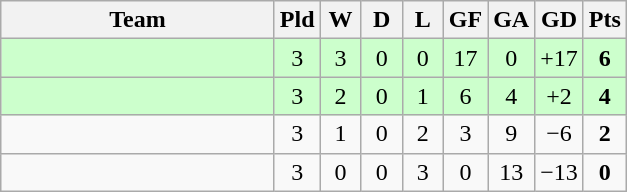<table class="wikitable" style="text-align: center;">
<tr>
<th width=175>Team</th>
<th width=20>Pld</th>
<th width=20>W</th>
<th width=20>D</th>
<th width=20>L</th>
<th width=20>GF</th>
<th width=20>GA</th>
<th width=20>GD</th>
<th width=20>Pts</th>
</tr>
<tr style="background:#ccffcc;">
<td style="text-align:left;"></td>
<td>3</td>
<td>3</td>
<td>0</td>
<td>0</td>
<td>17</td>
<td>0</td>
<td>+17</td>
<td><strong>6</strong></td>
</tr>
<tr style="background:#ccffcc;">
<td style="text-align:left;"></td>
<td>3</td>
<td>2</td>
<td>0</td>
<td>1</td>
<td>6</td>
<td>4</td>
<td>+2</td>
<td><strong>4</strong></td>
</tr>
<tr>
<td style="text-align:left;"></td>
<td>3</td>
<td>1</td>
<td>0</td>
<td>2</td>
<td>3</td>
<td>9</td>
<td>−6</td>
<td><strong>2</strong></td>
</tr>
<tr>
<td style="text-align:left;"></td>
<td>3</td>
<td>0</td>
<td>0</td>
<td>3</td>
<td>0</td>
<td>13</td>
<td>−13</td>
<td><strong>0</strong></td>
</tr>
</table>
